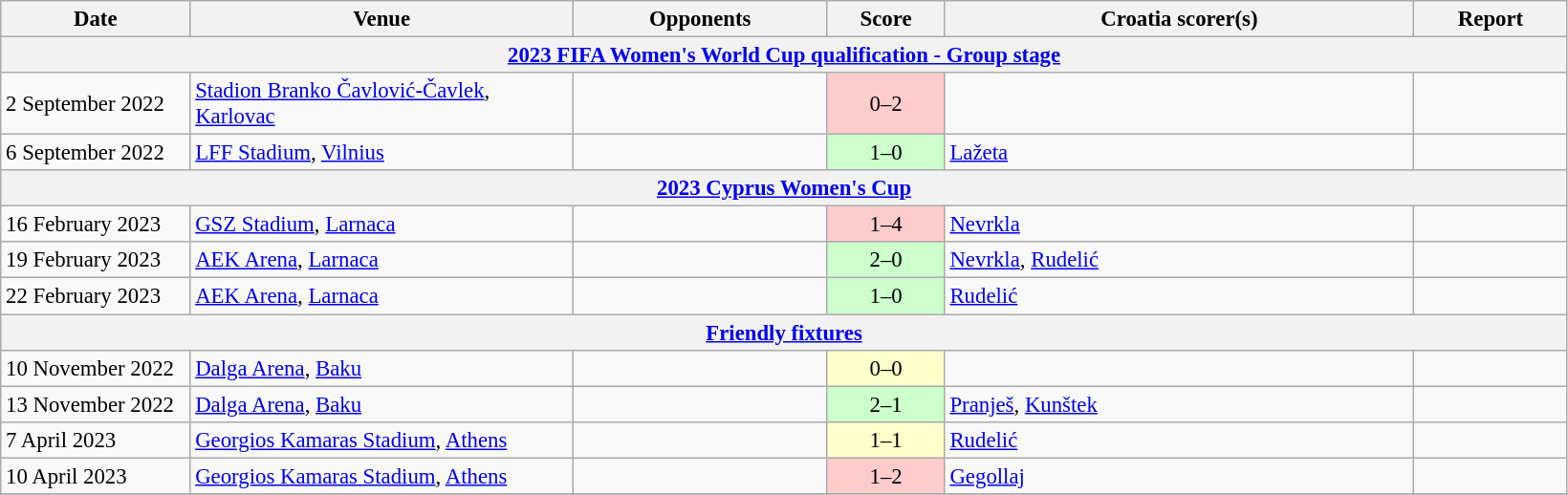<table class="wikitable" style="font-size:95%;">
<tr>
<th width=125>Date</th>
<th width=260>Venue</th>
<th width=170>Opponents</th>
<th width= 75>Score</th>
<th width=320>Croatia scorer(s)</th>
<th width=100>Report</th>
</tr>
<tr>
<th colspan=7><a href='#'>2023 FIFA Women's World Cup qualification - Group stage</a></th>
</tr>
<tr>
<td>2 September 2022</td>
<td><a href='#'>Stadion Branko Čavlović-Čavlek</a>, <a href='#'>Karlovac</a></td>
<td></td>
<td align=center bgcolor=#FFCCCC>0–2</td>
<td></td>
<td></td>
</tr>
<tr>
<td>6 September 2022</td>
<td><a href='#'>LFF Stadium</a>, <a href='#'>Vilnius</a></td>
<td></td>
<td align=center bgcolor=#CCFFCC>1–0</td>
<td><a href='#'>Lažeta</a></td>
<td></td>
</tr>
<tr>
<th colspan=7><a href='#'>2023 Cyprus Women's Cup</a></th>
</tr>
<tr>
<td>16 February 2023</td>
<td><a href='#'>GSZ Stadium</a>, <a href='#'>Larnaca</a></td>
<td></td>
<td align=center bgcolor=#FFCCCC>1–4</td>
<td><a href='#'>Nevrkla</a></td>
<td></td>
</tr>
<tr>
<td>19 February 2023</td>
<td><a href='#'>AEK Arena</a>, <a href='#'>Larnaca</a></td>
<td></td>
<td align=center bgcolor=#CCFFCC>2–0</td>
<td><a href='#'>Nevrkla</a>, <a href='#'>Rudelić</a></td>
<td></td>
</tr>
<tr>
<td>22 February 2023</td>
<td><a href='#'>AEK Arena</a>, <a href='#'>Larnaca</a></td>
<td></td>
<td align=center bgcolor=#CCFFCC>1–0</td>
<td><a href='#'>Rudelić</a></td>
<td></td>
</tr>
<tr>
<th colspan=7><a href='#'>Friendly fixtures</a></th>
</tr>
<tr>
<td>10 November 2022</td>
<td><a href='#'>Dalga Arena</a>, <a href='#'>Baku</a></td>
<td></td>
<td align=center bgcolor=#FFFFCC>0–0</td>
<td></td>
<td></td>
</tr>
<tr>
<td>13 November 2022</td>
<td><a href='#'>Dalga Arena</a>, <a href='#'>Baku</a></td>
<td></td>
<td align=center bgcolor=#CCFFCC>2–1</td>
<td><a href='#'>Pranješ</a>, <a href='#'>Kunštek</a></td>
<td></td>
</tr>
<tr>
<td>7 April 2023</td>
<td><a href='#'>Georgios Kamaras Stadium</a>, <a href='#'>Athens</a></td>
<td></td>
<td align=center bgcolor=#FFFFCC>1–1</td>
<td><a href='#'>Rudelić</a></td>
<td></td>
</tr>
<tr>
<td>10 April 2023</td>
<td><a href='#'>Georgios Kamaras Stadium</a>, <a href='#'>Athens</a></td>
<td></td>
<td align="center" bgcolor="#FFCCCC">1–2</td>
<td><a href='#'>Gegollaj</a></td>
<td></td>
</tr>
<tr>
</tr>
</table>
